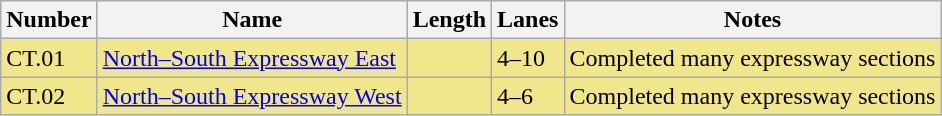<table class="wikitable">
<tr>
<th>Number</th>
<th>Name</th>
<th>Length</th>
<th>Lanes</th>
<th>Notes</th>
</tr>
<tr style="background:Khaki;">
<td> CT.01</td>
<td><a href='#'>North–South Expressway East</a></td>
<td></td>
<td>4–10</td>
<td>Completed many expressway sections</td>
</tr>
<tr style="background:Khaki;">
<td> CT.02</td>
<td><a href='#'>North–South Expressway West</a></td>
<td></td>
<td>4–6</td>
<td>Completed many expressway sections</td>
</tr>
</table>
